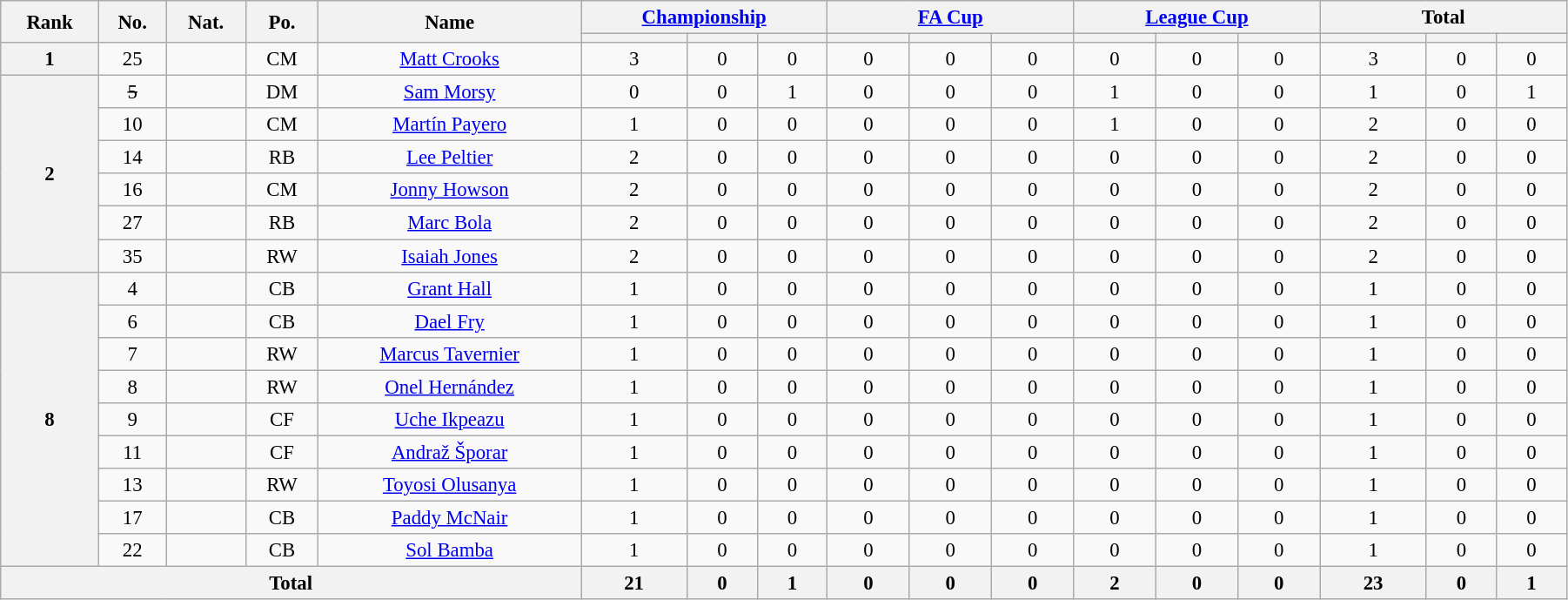<table class="wikitable" style="text-align:center; font-size:95%; width:95%;">
<tr>
<th rowspan=2>Rank</th>
<th rowspan=2>No.</th>
<th rowspan=2>Nat.</th>
<th rowspan=2>Po.</th>
<th rowspan=2>Name</th>
<th colspan=3 width=100px><a href='#'>Championship</a></th>
<th colspan=3 width=100px><a href='#'>FA Cup</a></th>
<th colspan=3 width=100px><a href='#'>League Cup</a></th>
<th colspan=3 width=100px>Total</th>
</tr>
<tr>
<th></th>
<th></th>
<th></th>
<th></th>
<th></th>
<th></th>
<th></th>
<th></th>
<th></th>
<th></th>
<th></th>
<th></th>
</tr>
<tr>
<th rowspan=1>1</th>
<td>25</td>
<td></td>
<td>CM</td>
<td><a href='#'>Matt Crooks</a></td>
<td>3</td>
<td>0</td>
<td>0</td>
<td>0</td>
<td>0</td>
<td>0</td>
<td>0</td>
<td>0</td>
<td>0</td>
<td>3</td>
<td>0</td>
<td>0</td>
</tr>
<tr>
<th rowspan=6>2</th>
<td><s>5</s></td>
<td></td>
<td>DM</td>
<td><a href='#'>Sam Morsy</a></td>
<td>0</td>
<td>0</td>
<td>1</td>
<td>0</td>
<td>0</td>
<td>0</td>
<td>1</td>
<td>0</td>
<td>0</td>
<td>1</td>
<td>0</td>
<td>1</td>
</tr>
<tr>
<td>10</td>
<td></td>
<td>CM</td>
<td><a href='#'>Martín Payero</a></td>
<td>1</td>
<td>0</td>
<td>0</td>
<td>0</td>
<td>0</td>
<td>0</td>
<td>1</td>
<td>0</td>
<td>0</td>
<td>2</td>
<td>0</td>
<td>0</td>
</tr>
<tr>
<td>14</td>
<td></td>
<td>RB</td>
<td><a href='#'>Lee Peltier</a></td>
<td>2</td>
<td>0</td>
<td>0</td>
<td>0</td>
<td>0</td>
<td>0</td>
<td>0</td>
<td>0</td>
<td>0</td>
<td>2</td>
<td>0</td>
<td>0</td>
</tr>
<tr>
<td>16</td>
<td></td>
<td>CM</td>
<td><a href='#'>Jonny Howson</a></td>
<td>2</td>
<td>0</td>
<td>0</td>
<td>0</td>
<td>0</td>
<td>0</td>
<td>0</td>
<td>0</td>
<td>0</td>
<td>2</td>
<td>0</td>
<td>0</td>
</tr>
<tr>
<td>27</td>
<td></td>
<td>RB</td>
<td><a href='#'>Marc Bola</a></td>
<td>2</td>
<td>0</td>
<td>0</td>
<td>0</td>
<td>0</td>
<td>0</td>
<td>0</td>
<td>0</td>
<td>0</td>
<td>2</td>
<td>0</td>
<td>0</td>
</tr>
<tr>
<td>35</td>
<td></td>
<td>RW</td>
<td><a href='#'>Isaiah Jones</a></td>
<td>2</td>
<td>0</td>
<td>0</td>
<td>0</td>
<td>0</td>
<td>0</td>
<td>0</td>
<td>0</td>
<td>0</td>
<td>2</td>
<td>0</td>
<td>0</td>
</tr>
<tr>
<th rowspan=9>8</th>
<td>4</td>
<td></td>
<td>CB</td>
<td><a href='#'>Grant Hall</a></td>
<td>1</td>
<td>0</td>
<td>0</td>
<td>0</td>
<td>0</td>
<td>0</td>
<td>0</td>
<td>0</td>
<td>0</td>
<td>1</td>
<td>0</td>
<td>0</td>
</tr>
<tr>
<td>6</td>
<td></td>
<td>CB</td>
<td><a href='#'>Dael Fry</a></td>
<td>1</td>
<td>0</td>
<td>0</td>
<td>0</td>
<td>0</td>
<td>0</td>
<td>0</td>
<td>0</td>
<td>0</td>
<td>1</td>
<td>0</td>
<td>0</td>
</tr>
<tr>
<td>7</td>
<td></td>
<td>RW</td>
<td><a href='#'>Marcus Tavernier</a></td>
<td>1</td>
<td>0</td>
<td>0</td>
<td>0</td>
<td>0</td>
<td>0</td>
<td>0</td>
<td>0</td>
<td>0</td>
<td>1</td>
<td>0</td>
<td>0</td>
</tr>
<tr>
<td>8</td>
<td></td>
<td>RW</td>
<td><a href='#'>Onel Hernández</a></td>
<td>1</td>
<td>0</td>
<td>0</td>
<td>0</td>
<td>0</td>
<td>0</td>
<td>0</td>
<td>0</td>
<td>0</td>
<td>1</td>
<td>0</td>
<td>0</td>
</tr>
<tr>
<td>9</td>
<td></td>
<td>CF</td>
<td><a href='#'>Uche Ikpeazu</a></td>
<td>1</td>
<td>0</td>
<td>0</td>
<td>0</td>
<td>0</td>
<td>0</td>
<td>0</td>
<td>0</td>
<td>0</td>
<td>1</td>
<td>0</td>
<td>0</td>
</tr>
<tr>
<td>11</td>
<td></td>
<td>CF</td>
<td><a href='#'>Andraž Šporar</a></td>
<td>1</td>
<td>0</td>
<td>0</td>
<td>0</td>
<td>0</td>
<td>0</td>
<td>0</td>
<td>0</td>
<td>0</td>
<td>1</td>
<td>0</td>
<td>0</td>
</tr>
<tr>
<td>13</td>
<td></td>
<td>RW</td>
<td><a href='#'>Toyosi Olusanya</a></td>
<td>1</td>
<td>0</td>
<td>0</td>
<td>0</td>
<td>0</td>
<td>0</td>
<td>0</td>
<td>0</td>
<td>0</td>
<td>1</td>
<td>0</td>
<td>0</td>
</tr>
<tr>
<td>17</td>
<td></td>
<td>CB</td>
<td><a href='#'>Paddy McNair</a></td>
<td>1</td>
<td>0</td>
<td>0</td>
<td>0</td>
<td>0</td>
<td>0</td>
<td>0</td>
<td>0</td>
<td>0</td>
<td>1</td>
<td>0</td>
<td>0</td>
</tr>
<tr>
<td>22</td>
<td></td>
<td>CB</td>
<td><a href='#'>Sol Bamba</a></td>
<td>1</td>
<td>0</td>
<td>0</td>
<td>0</td>
<td>0</td>
<td>0</td>
<td>0</td>
<td>0</td>
<td>0</td>
<td>1</td>
<td>0</td>
<td>0</td>
</tr>
<tr>
<th colspan=5>Total</th>
<th>21</th>
<th>0</th>
<th>1</th>
<th>0</th>
<th>0</th>
<th>0</th>
<th>2</th>
<th>0</th>
<th>0</th>
<th>23</th>
<th>0</th>
<th>1</th>
</tr>
</table>
